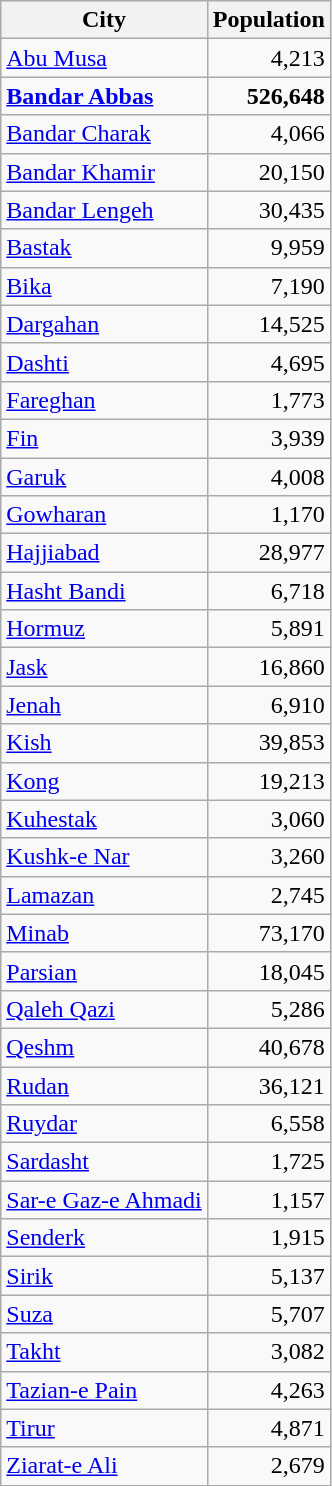<table class="wikitable sortable">
<tr>
<th>City</th>
<th>Population</th>
</tr>
<tr>
<td><a href='#'>Abu Musa</a></td>
<td style="text-align: right;">4,213</td>
</tr>
<tr>
<td><strong><a href='#'>Bandar Abbas</a></strong></td>
<td style="text-align: right;"><strong>526,648</strong></td>
</tr>
<tr>
<td><a href='#'>Bandar Charak</a></td>
<td style="text-align: right;">4,066</td>
</tr>
<tr>
<td><a href='#'>Bandar Khamir</a></td>
<td style="text-align: right;">20,150</td>
</tr>
<tr>
<td><a href='#'>Bandar Lengeh</a></td>
<td style="text-align: right;">30,435</td>
</tr>
<tr>
<td><a href='#'>Bastak</a></td>
<td style="text-align: right;">9,959</td>
</tr>
<tr>
<td><a href='#'>Bika</a></td>
<td style="text-align: right;">7,190</td>
</tr>
<tr>
<td><a href='#'>Dargahan</a></td>
<td style="text-align: right;">14,525</td>
</tr>
<tr>
<td><a href='#'>Dashti</a></td>
<td style="text-align: right;">4,695</td>
</tr>
<tr>
<td><a href='#'>Fareghan</a></td>
<td style="text-align: right;">1,773</td>
</tr>
<tr>
<td><a href='#'>Fin</a></td>
<td style="text-align: right;">3,939</td>
</tr>
<tr>
<td><a href='#'>Garuk</a></td>
<td style="text-align: right;">4,008</td>
</tr>
<tr>
<td><a href='#'>Gowharan</a></td>
<td style="text-align: right;">1,170</td>
</tr>
<tr>
<td><a href='#'>Hajjiabad</a></td>
<td style="text-align: right;">28,977</td>
</tr>
<tr>
<td><a href='#'>Hasht Bandi</a></td>
<td style="text-align: right;">6,718</td>
</tr>
<tr>
<td><a href='#'>Hormuz</a></td>
<td style="text-align: right;">5,891</td>
</tr>
<tr>
<td><a href='#'>Jask</a></td>
<td style="text-align: right;">16,860</td>
</tr>
<tr>
<td><a href='#'>Jenah</a></td>
<td style="text-align: right;">6,910</td>
</tr>
<tr>
<td><a href='#'>Kish</a></td>
<td style="text-align: right;">39,853</td>
</tr>
<tr>
<td><a href='#'>Kong</a></td>
<td style="text-align: right;">19,213</td>
</tr>
<tr>
<td><a href='#'>Kuhestak</a></td>
<td style="text-align: right;">3,060</td>
</tr>
<tr>
<td><a href='#'>Kushk-e Nar</a></td>
<td style="text-align: right;">3,260</td>
</tr>
<tr>
<td><a href='#'>Lamazan</a></td>
<td style="text-align: right;">2,745</td>
</tr>
<tr>
<td><a href='#'>Minab</a></td>
<td style="text-align: right;">73,170</td>
</tr>
<tr>
<td><a href='#'>Parsian</a></td>
<td style="text-align: right;">18,045</td>
</tr>
<tr>
<td><a href='#'>Qaleh Qazi</a></td>
<td style="text-align: right;">5,286</td>
</tr>
<tr>
<td><a href='#'>Qeshm</a></td>
<td style="text-align: right;">40,678</td>
</tr>
<tr>
<td><a href='#'>Rudan</a></td>
<td style="text-align: right;">36,121</td>
</tr>
<tr>
<td><a href='#'>Ruydar</a></td>
<td style="text-align: right;">6,558</td>
</tr>
<tr>
<td><a href='#'>Sardasht</a></td>
<td style="text-align: right;">1,725</td>
</tr>
<tr>
<td><a href='#'>Sar-e Gaz-e Ahmadi</a></td>
<td style="text-align: right;">1,157</td>
</tr>
<tr>
<td><a href='#'>Senderk</a></td>
<td style="text-align: right;">1,915</td>
</tr>
<tr>
<td><a href='#'>Sirik</a></td>
<td style="text-align: right;">5,137</td>
</tr>
<tr>
<td><a href='#'>Suza</a></td>
<td style="text-align: right;">5,707</td>
</tr>
<tr>
<td><a href='#'>Takht</a></td>
<td style="text-align: right;">3,082</td>
</tr>
<tr>
<td><a href='#'>Tazian-e Pain</a></td>
<td style="text-align: right;">4,263</td>
</tr>
<tr>
<td><a href='#'>Tirur</a></td>
<td style="text-align: right;">4,871</td>
</tr>
<tr>
<td><a href='#'>Ziarat-e Ali</a></td>
<td style="text-align: right;">2,679</td>
</tr>
</table>
